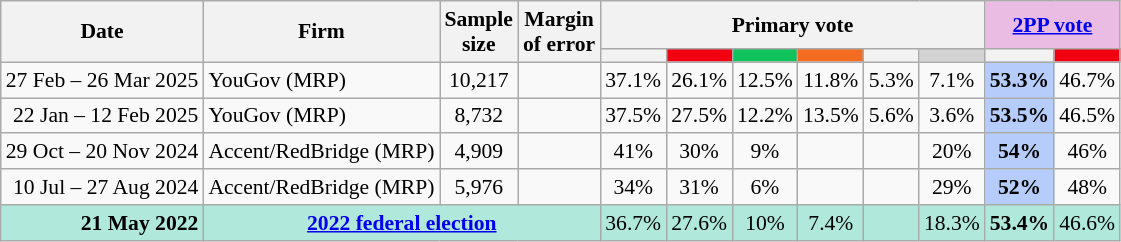<table class="nowrap wikitable tpl-blanktable" style=text-align:center;font-size:90%>
<tr>
<th rowspan=2>Date</th>
<th rowspan=2>Firm</th>
<th rowspan=2>Sample<br>size</th>
<th rowspan=2>Margin<br>of error</th>
<th colspan=6>Primary vote</th>
<th colspan=2 class=unsortable style=background:#ebbce3><a href='#'>2PP vote</a></th>
</tr>
<tr>
<th style=background:></th>
<th class="unsortable" style="background:#F00011"></th>
<th class=unsortable style=background:#10C25B></th>
<th class=unsortable style=background:#f36c21></th>
<th class=unsortable style=background:></th>
<th class=unsortable style=background:lightgray></th>
<th style=background:></th>
<th class="unsortable" style="background:#F00011"></th>
</tr>
<tr>
<td align=right>27 Feb – 26 Mar 2025</td>
<td align=left>YouGov (MRP)</td>
<td>10,217</td>
<td></td>
<td>37.1%</td>
<td>26.1%</td>
<td>12.5%</td>
<td>11.8%</td>
<td>5.3%</td>
<td>7.1%</td>
<th style="background:#B6CDFB">53.3%</th>
<td>46.7%</td>
</tr>
<tr>
<td align=right>22 Jan – 12 Feb 2025</td>
<td align=left>YouGov (MRP)</td>
<td>8,732</td>
<td></td>
<td>37.5%</td>
<td>27.5%</td>
<td>12.2%</td>
<td>13.5%</td>
<td>5.6%</td>
<td>3.6%</td>
<th style="background:#B6CDFB">53.5%</th>
<td>46.5%</td>
</tr>
<tr>
<td align=right>29 Oct – 20 Nov 2024</td>
<td align=left>Accent/RedBridge (MRP)</td>
<td>4,909</td>
<td></td>
<td>41%</td>
<td>30%</td>
<td>9%</td>
<td></td>
<td></td>
<td>20%</td>
<th style="background:#B6CDFB">54%</th>
<td>46%</td>
</tr>
<tr>
<td align=right>10 Jul – 27 Aug 2024</td>
<td align=left>Accent/RedBridge (MRP)</td>
<td>5,976</td>
<td></td>
<td>34%</td>
<td>31%</td>
<td>6%</td>
<td></td>
<td></td>
<td>29%</td>
<th style="background:#B6CDFB">52%</th>
<td>48%</td>
</tr>
<tr style=background:#b0e9db>
<td style=text-align:right data-sort-value=21-May-2022><strong>21 May 2022</strong></td>
<td colspan=3 style=text-align:center><strong><a href='#'>2022 federal election</a></strong></td>
<td>36.7%</td>
<td>27.6%</td>
<td>10%</td>
<td>7.4%</td>
<td></td>
<td>18.3%</td>
<td><strong>53.4%</strong></td>
<td>46.6%</td>
</tr>
</table>
